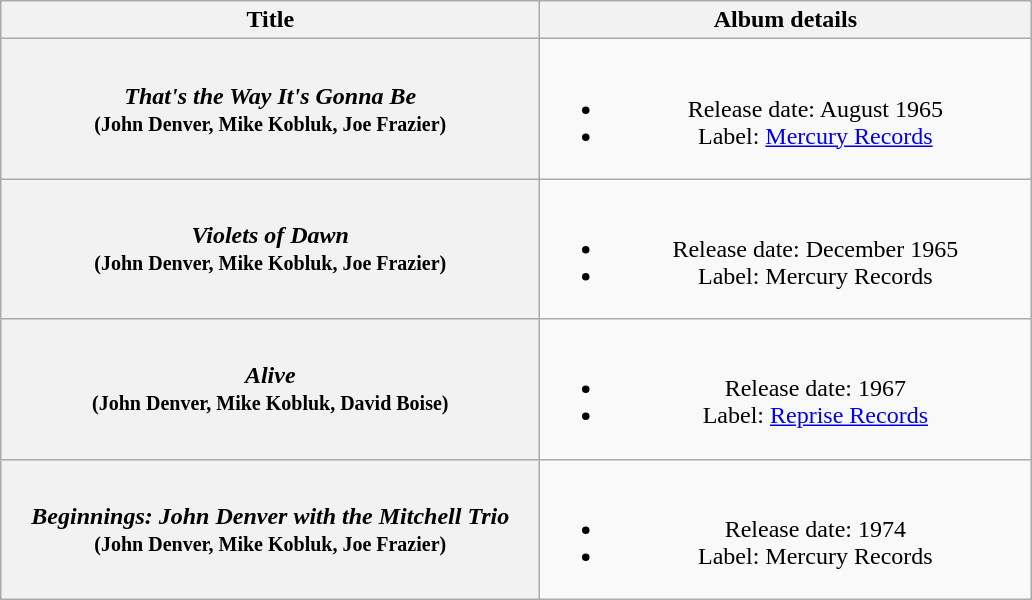<table class="wikitable plainrowheaders" style="text-align:center;">
<tr>
<th style="width:22em;">Title</th>
<th style="width:20em;">Album details</th>
</tr>
<tr>
<th scope="row"><em>That's the Way It's Gonna Be</em><br><small>(John Denver, Mike Kobluk, Joe Frazier)</small></th>
<td><br><ul><li>Release date: August 1965</li><li>Label: <a href='#'>Mercury Records</a></li></ul></td>
</tr>
<tr>
<th scope="row"><em>Violets of Dawn</em><br><small>(John Denver, Mike Kobluk, Joe Frazier)</small></th>
<td><br><ul><li>Release date: December 1965</li><li>Label: Mercury Records</li></ul></td>
</tr>
<tr>
<th scope="row"><em>Alive</em><br><small>(John Denver, Mike Kobluk, David Boise)</small></th>
<td><br><ul><li>Release date: 1967</li><li>Label: <a href='#'>Reprise Records</a></li></ul></td>
</tr>
<tr>
<th scope="row"><em>Beginnings: John Denver with the Mitchell Trio</em><br><small>(John Denver, Mike Kobluk, Joe Frazier)</small></th>
<td><br><ul><li>Release date: 1974</li><li>Label: Mercury Records</li></ul></td>
</tr>
</table>
